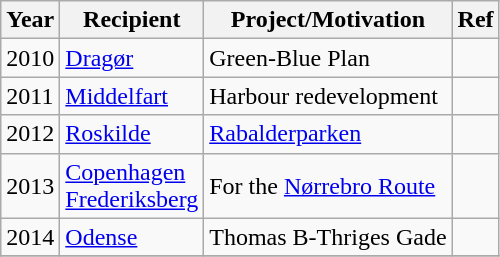<table class="wikitable sortable">
<tr>
<th>Year</th>
<th>Recipient</th>
<th>Project/Motivation</th>
<th>Ref</th>
</tr>
<tr>
<td>2010</td>
<td><a href='#'>Dragør</a></td>
<td>Green-Blue Plan</td>
<td></td>
</tr>
<tr>
<td>2011</td>
<td><a href='#'>Middelfart</a></td>
<td>Harbour redevelopment</td>
<td></td>
</tr>
<tr>
<td>2012</td>
<td><a href='#'>Roskilde</a></td>
<td><a href='#'>Rabalderparken</a></td>
<td></td>
</tr>
<tr>
<td>2013</td>
<td><a href='#'>Copenhagen</a> <br> <a href='#'>Frederiksberg</a></td>
<td>For the <a href='#'>Nørrebro Route</a></td>
<td></td>
</tr>
<tr>
<td>2014</td>
<td><a href='#'>Odense</a></td>
<td>Thomas B-Thriges Gade</td>
<td></td>
</tr>
<tr>
</tr>
</table>
